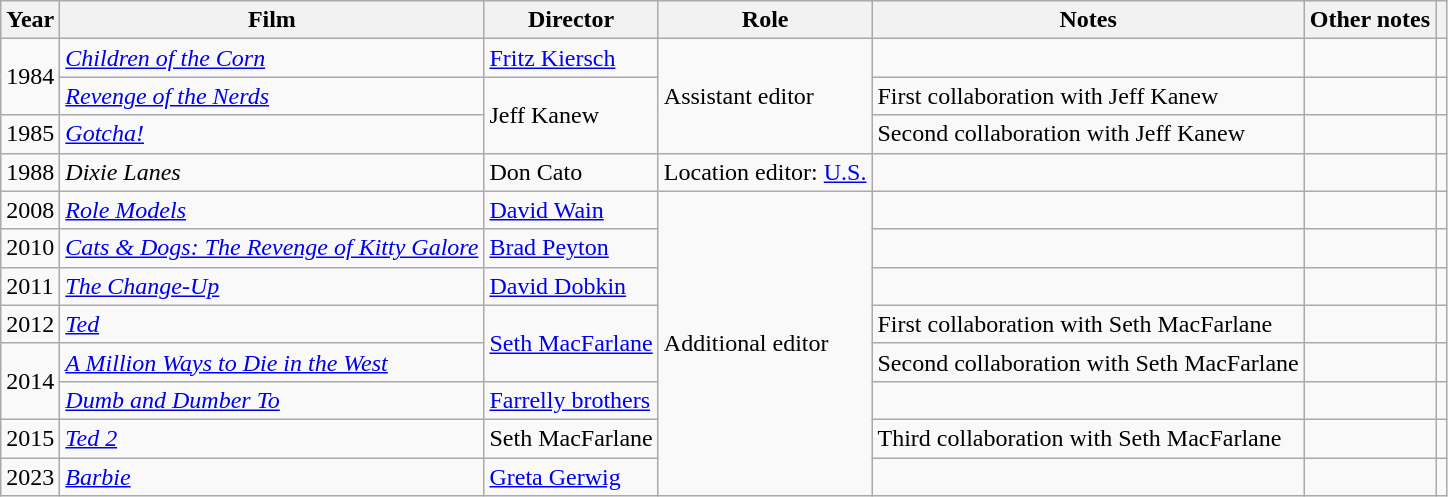<table class="wikitable">
<tr>
<th>Year</th>
<th>Film</th>
<th>Director</th>
<th>Role</th>
<th>Notes</th>
<th>Other notes</th>
<th></th>
</tr>
<tr>
<td rowspan=2>1984</td>
<td><em><a href='#'>Children of the Corn</a></em></td>
<td><a href='#'>Fritz Kiersch</a></td>
<td rowspan=3>Assistant editor</td>
<td></td>
<td></td>
<td></td>
</tr>
<tr>
<td><em><a href='#'>Revenge of the Nerds</a></em></td>
<td rowspan=2>Jeff Kanew</td>
<td>First collaboration with Jeff Kanew</td>
<td><small></small></td>
<td></td>
</tr>
<tr>
<td>1985</td>
<td><em><a href='#'>Gotcha!</a></em></td>
<td>Second collaboration with Jeff Kanew</td>
<td></td>
<td></td>
</tr>
<tr>
<td>1988</td>
<td><em>Dixie Lanes</em></td>
<td>Don Cato</td>
<td>Location editor: <a href='#'>U.S.</a></td>
<td></td>
<td></td>
<td></td>
</tr>
<tr>
<td>2008</td>
<td><em><a href='#'>Role Models</a></em></td>
<td><a href='#'>David Wain</a></td>
<td rowspan=8>Additional editor</td>
<td></td>
<td></td>
<td></td>
</tr>
<tr>
<td>2010</td>
<td><em><a href='#'>Cats & Dogs: The Revenge of Kitty Galore</a></em></td>
<td><a href='#'>Brad Peyton</a></td>
<td></td>
<td></td>
<td></td>
</tr>
<tr>
<td>2011</td>
<td><em><a href='#'>The Change-Up</a></em></td>
<td><a href='#'>David Dobkin</a></td>
<td></td>
<td></td>
<td></td>
</tr>
<tr>
<td>2012</td>
<td><em><a href='#'>Ted</a></em></td>
<td rowspan=2><a href='#'>Seth MacFarlane</a></td>
<td>First collaboration with Seth MacFarlane</td>
<td></td>
<td></td>
</tr>
<tr>
<td rowspan=2>2014</td>
<td><em><a href='#'>A Million Ways to Die in the West</a></em></td>
<td>Second collaboration with Seth MacFarlane</td>
<td></td>
<td></td>
</tr>
<tr>
<td><em><a href='#'>Dumb and Dumber To</a></em></td>
<td><a href='#'>Farrelly brothers</a></td>
<td></td>
<td></td>
<td></td>
</tr>
<tr>
<td>2015</td>
<td><em><a href='#'>Ted 2</a></em></td>
<td>Seth MacFarlane</td>
<td>Third collaboration with Seth MacFarlane</td>
<td></td>
<td></td>
</tr>
<tr>
<td>2023</td>
<td><em><a href='#'>Barbie</a></em></td>
<td><a href='#'>Greta Gerwig</a></td>
<td></td>
<td></td>
<td></td>
</tr>
</table>
